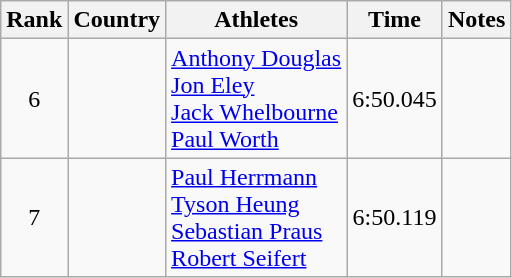<table class="wikitable sortable" style="text-align:center">
<tr>
<th>Rank</th>
<th>Country</th>
<th>Athletes</th>
<th>Time</th>
<th>Notes</th>
</tr>
<tr>
<td>6</td>
<td align=left></td>
<td align=left><a href='#'>Anthony Douglas</a> <br> <a href='#'>Jon Eley</a> <br> <a href='#'>Jack Whelbourne</a> <br> <a href='#'>Paul Worth</a></td>
<td>6:50.045</td>
<td></td>
</tr>
<tr>
<td>7</td>
<td align=left></td>
<td align=left><a href='#'>Paul Herrmann</a> <br> <a href='#'>Tyson Heung</a> <br> <a href='#'>Sebastian Praus</a> <br> <a href='#'>Robert Seifert</a></td>
<td>6:50.119</td>
<td></td>
</tr>
</table>
